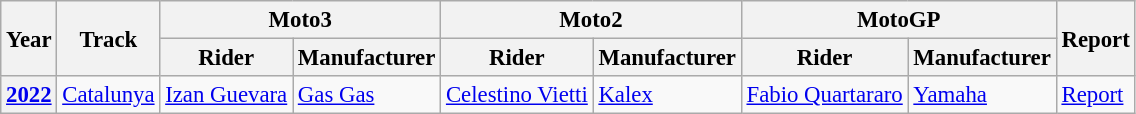<table class="wikitable" style="font-size: 95%;">
<tr>
<th rowspan=2>Year</th>
<th rowspan=2>Track</th>
<th colspan=2>Moto3</th>
<th colspan=2>Moto2</th>
<th colspan=2>MotoGP</th>
<th rowspan=2>Report</th>
</tr>
<tr>
<th>Rider</th>
<th>Manufacturer</th>
<th>Rider</th>
<th>Manufacturer</th>
<th>Rider</th>
<th>Manufacturer</th>
</tr>
<tr>
<th><a href='#'>2022</a></th>
<td><a href='#'>Catalunya</a></td>
<td> <a href='#'>Izan Guevara</a></td>
<td><a href='#'>Gas Gas</a></td>
<td> <a href='#'>Celestino Vietti</a></td>
<td><a href='#'>Kalex</a></td>
<td> <a href='#'>Fabio Quartararo</a></td>
<td><a href='#'>Yamaha</a></td>
<td><a href='#'>Report</a></td>
</tr>
</table>
